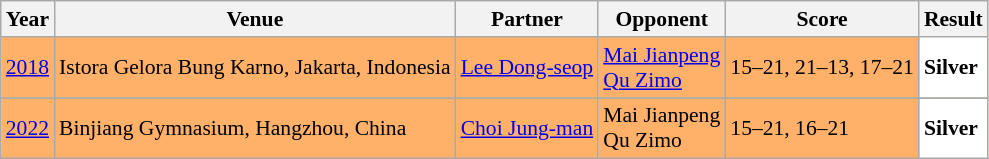<table class="sortable wikitable" style="font-size: 90%;">
<tr>
<th>Year</th>
<th>Venue</th>
<th>Partner</th>
<th>Opponent</th>
<th>Score</th>
<th>Result</th>
</tr>
<tr style="background:#FFB069">
<td align="center"><a href='#'>2018</a></td>
<td align="left">Istora Gelora Bung Karno, Jakarta, Indonesia</td>
<td align="left"> <a href='#'>Lee Dong-seop</a></td>
<td align="left"> <a href='#'>Mai Jianpeng</a><br> <a href='#'>Qu Zimo</a></td>
<td align="left">15–21, 21–13, 17–21</td>
<td style="text-align:left; background:white"> <strong>Silver</strong></td>
</tr>
<tr>
</tr>
<tr style="background:#FFB069">
<td align="center"><a href='#'>2022</a></td>
<td align="left">Binjiang Gymnasium, Hangzhou, China</td>
<td align="left"> <a href='#'>Choi Jung-man</a></td>
<td align="left"> Mai Jianpeng<br> Qu Zimo</td>
<td align="left">15–21, 16–21</td>
<td style="text-align:left; background:white"> <strong>Silver</strong></td>
</tr>
</table>
